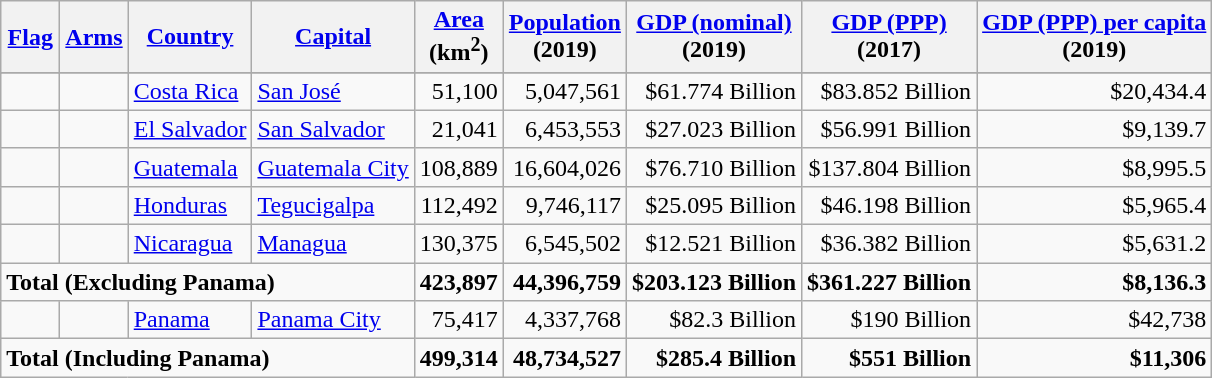<table class="sortable wikitable">
<tr>
<th class="unsortable" style="line-height:95%; width:2em"><a href='#'>Flag</a></th>
<th class="unsortable" style="line-height:95%; width:2em"><a href='#'>Arms</a></th>
<th><a href='#'>Country</a></th>
<th><a href='#'>Capital</a></th>
<th><a href='#'>Area</a><br>(km<sup>2</sup>)</th>
<th><a href='#'>Population</a><br>(2019)</th>
<th><a href='#'>GDP (nominal)</a><br>(2019)</th>
<th><a href='#'>GDP (PPP)</a><br>(2017)</th>
<th><a href='#'>GDP (PPP) per capita</a><br>(2019)</th>
</tr>
<tr>
</tr>
<tr>
<td style="text-align:center;"></td>
<td style="text-align:center;"></td>
<td><a href='#'>Costa Rica</a></td>
<td><a href='#'>San José</a></td>
<td style="text-align:right;">51,100</td>
<td style="text-align:right;">5,047,561</td>
<td style="text-align:right;">$61.774 Billion</td>
<td style="text-align:right;">$83.852 Billion</td>
<td style="text-align:right;">$20,434.4</td>
</tr>
<tr>
<td style="text-align:center;"></td>
<td style="text-align:center;"></td>
<td><a href='#'>El Salvador</a></td>
<td><a href='#'>San Salvador</a></td>
<td style="text-align:right;">21,041</td>
<td style="text-align:right;">6,453,553</td>
<td style="text-align:right;">$27.023 Billion</td>
<td style="text-align:right;">$56.991 Billion</td>
<td style="text-align:right;">$9,139.7</td>
</tr>
<tr>
<td style="text-align:center;"></td>
<td style="text-align:center;"></td>
<td><a href='#'>Guatemala</a></td>
<td><a href='#'>Guatemala City</a></td>
<td style="text-align:right;">108,889</td>
<td style="text-align:right;">16,604,026</td>
<td style="text-align:right;">$76.710 Billion</td>
<td style="text-align:right;">$137.804 Billion</td>
<td style="text-align:right;">$8,995.5</td>
</tr>
<tr>
<td style="text-align:center;"></td>
<td style="text-align:center;"></td>
<td><a href='#'>Honduras</a></td>
<td><a href='#'>Tegucigalpa</a></td>
<td style="text-align:right;">112,492</td>
<td style="text-align:right;">9,746,117</td>
<td style="text-align:right;">$25.095 Billion</td>
<td style="text-align:right;">$46.198 Billion</td>
<td style="text-align:right;">$5,965.4</td>
</tr>
<tr>
<td style="text-align:center;"></td>
<td style="text-align:center;"></td>
<td><a href='#'>Nicaragua</a></td>
<td><a href='#'>Managua</a></td>
<td style="text-align:right;">130,375</td>
<td style="text-align:right;">6,545,502</td>
<td style="text-align:right;">$12.521 Billion</td>
<td style="text-align:right;">$36.382 Billion</td>
<td style="text-align:right;">$5,631.2</td>
</tr>
<tr class="sortbottom" style="font-weight:bold;">
<td colspan="4">Total (Excluding Panama)</td>
<td style="text-align:right;">423,897</td>
<td style="text-align:right;">44,396,759</td>
<td style="text-align:right;">$203.123 Billion</td>
<td style="text-align:right;">$361.227 Billion</td>
<td style="text-align:right;">$8,136.3</td>
</tr>
<tr>
<td style="text-align:center;"></td>
<td style="text-align:center;"></td>
<td><a href='#'>Panama</a></td>
<td><a href='#'>Panama City</a></td>
<td style="text-align:right;">75,417</td>
<td style="text-align:right;">4,337,768</td>
<td style="text-align:right;">$82.3 Billion</td>
<td style="text-align:right;">$190 Billion</td>
<td style="text-align:right;">$42,738</td>
</tr>
<tr class="sortbottom" style="font-weight:bold;">
<td colspan="4">Total (Including Panama)</td>
<td style="text-align:right;">499,314</td>
<td style="text-align:right;">48,734,527</td>
<td style="text-align:right;">$285.4 Billion</td>
<td style="text-align:right;">$551 Billion</td>
<td style="text-align:right;">$11,306</td>
</tr>
</table>
